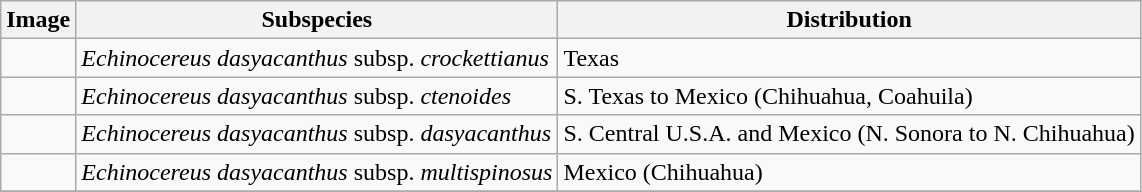<table class="wikitable ">
<tr>
<th>Image</th>
<th>Subspecies</th>
<th>Distribution</th>
</tr>
<tr>
<td></td>
<td><em>Echinocereus dasyacanthus</em> subsp. <em>crockettianus</em> </td>
<td>Texas</td>
</tr>
<tr>
<td></td>
<td><em>Echinocereus dasyacanthus</em> subsp. <em>ctenoides</em> </td>
<td>S. Texas to Mexico (Chihuahua, Coahuila)</td>
</tr>
<tr>
<td></td>
<td><em>Echinocereus dasyacanthus</em> subsp. <em>dasyacanthus</em></td>
<td>S. Central U.S.A. and Mexico (N. Sonora to N. Chihuahua)</td>
</tr>
<tr>
<td></td>
<td><em>Echinocereus dasyacanthus</em> subsp. <em>multispinosus</em> </td>
<td>Mexico (Chihuahua)</td>
</tr>
<tr>
</tr>
</table>
